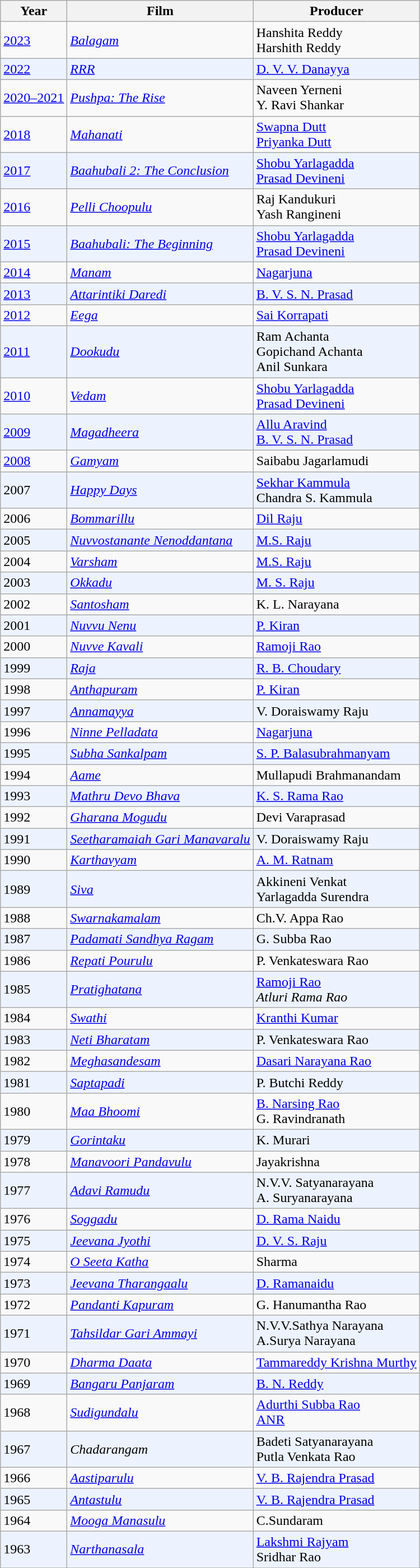<table class="wikitable sortable">
<tr>
<th>Year</th>
<th>Film</th>
<th>Producer</th>
</tr>
<tr>
<td><a href='#'>2023</a></td>
<td><em><a href='#'>Balagam</a></em></td>
<td>Hanshita Reddy<br>Harshith Reddy</td>
</tr>
<tr style="background:#edf3fe;">
<td><a href='#'>2022</a></td>
<td><em><a href='#'>RRR</a></em></td>
<td><a href='#'>D. V. V. Danayya</a></td>
</tr>
<tr>
<td><a href='#'>2020–2021</a></td>
<td><em><a href='#'>Pushpa: The Rise</a></em></td>
<td>Naveen Yerneni <br>Y. Ravi Shankar </td>
</tr>
<tr>
<td><a href='#'>2018</a></td>
<td><em><a href='#'>Mahanati</a></em></td>
<td><a href='#'>Swapna Dutt</a><br><a href='#'>Priyanka Dutt</a></td>
</tr>
<tr style="background:#edf3fe;">
<td><a href='#'>2017</a></td>
<td><em><a href='#'>Baahubali 2: The Conclusion</a></em></td>
<td><a href='#'>Shobu Yarlagadda</a><br><a href='#'>Prasad Devineni</a></td>
</tr>
<tr>
<td><a href='#'>2016</a></td>
<td><em><a href='#'>Pelli Choopulu</a></em></td>
<td>Raj Kandukuri<br>Yash Rangineni</td>
</tr>
<tr style="background:#edf3fe;">
<td><a href='#'>2015</a></td>
<td><em><a href='#'>Baahubali: The Beginning</a></em></td>
<td><a href='#'>Shobu Yarlagadda</a><br><a href='#'>Prasad Devineni</a></td>
</tr>
<tr>
<td><a href='#'>2014</a></td>
<td><em><a href='#'>Manam</a></em></td>
<td> <a href='#'>Nagarjuna</a></td>
</tr>
<tr style="background:#edf3fe;">
<td><a href='#'>2013</a></td>
<td><em><a href='#'>Attarintiki Daredi</a></em></td>
<td><a href='#'>B. V. S. N. Prasad</a></td>
</tr>
<tr>
<td><a href='#'>2012</a></td>
<td><em><a href='#'>Eega</a></em></td>
<td> <a href='#'>Sai Korrapati</a></td>
</tr>
<tr style="background:#edf3fe;">
<td><a href='#'>2011</a></td>
<td><em><a href='#'>Dookudu</a></em></td>
<td>Ram Achanta<br>Gopichand Achanta <br>Anil Sunkara</td>
</tr>
<tr>
<td><a href='#'>2010</a></td>
<td><em><a href='#'>Vedam</a></em></td>
<td><a href='#'>Shobu Yarlagadda</a> <br><a href='#'>Prasad Devineni</a></td>
</tr>
<tr style="background:#edf3fe;">
<td><a href='#'>2009</a></td>
<td><em><a href='#'>Magadheera</a></em></td>
<td><a href='#'>Allu Aravind</a><br><a href='#'>B. V. S. N. Prasad</a></td>
</tr>
<tr>
<td><a href='#'>2008</a></td>
<td><em><a href='#'>Gamyam</a></em></td>
<td>Saibabu Jagarlamudi</td>
</tr>
<tr style="background:#edf3fe;">
<td>2007</td>
<td><em><a href='#'>Happy Days</a></em></td>
<td><a href='#'>Sekhar Kammula</a><br>Chandra S. Kammula</td>
</tr>
<tr>
<td>2006</td>
<td><em><a href='#'>Bommarillu</a></em></td>
<td><a href='#'>Dil Raju</a></td>
</tr>
<tr style="background:#edf3fe;">
<td>2005</td>
<td><em><a href='#'>Nuvvostanante Nenoddantana</a></em></td>
<td><a href='#'>M.S. Raju</a></td>
</tr>
<tr>
<td>2004</td>
<td><em><a href='#'>Varsham</a></em></td>
<td><a href='#'>M.S. Raju</a></td>
</tr>
<tr style="background:#edf3fe;">
<td>2003</td>
<td><em><a href='#'>Okkadu</a></em></td>
<td><a href='#'>M. S. Raju</a></td>
</tr>
<tr>
<td>2002</td>
<td><em><a href='#'>Santosham</a></em></td>
<td>K. L. Narayana</td>
</tr>
<tr style="background:#edf3fe;">
<td>2001</td>
<td><em><a href='#'>Nuvvu Nenu</a></em></td>
<td><a href='#'>P. Kiran</a></td>
</tr>
<tr>
<td>2000</td>
<td><em><a href='#'>Nuvve Kavali</a></em></td>
<td><a href='#'>Ramoji Rao</a></td>
</tr>
<tr style="background:#edf3fe;">
<td>1999</td>
<td><em><a href='#'>Raja</a></em></td>
<td><a href='#'>R. B. Choudary</a></td>
</tr>
<tr>
<td>1998</td>
<td><em><a href='#'>Anthapuram</a></em></td>
<td><a href='#'>P. Kiran</a></td>
</tr>
<tr style="background:#edf3fe;">
<td>1997</td>
<td><em><a href='#'>Annamayya</a></em></td>
<td>V. Doraiswamy Raju</td>
</tr>
<tr>
<td>1996</td>
<td><em><a href='#'>Ninne Pelladata</a></em></td>
<td><a href='#'>Nagarjuna</a></td>
</tr>
<tr style="background:#edf3fe;">
<td>1995</td>
<td><em><a href='#'>Subha Sankalpam</a></em></td>
<td><a href='#'>S. P. Balasubrahmanyam</a></td>
</tr>
<tr>
<td>1994</td>
<td><em><a href='#'>Aame</a></em></td>
<td>Mullapudi Brahmanandam  </td>
</tr>
<tr style="background:#edf3fe;">
<td>1993</td>
<td><em><a href='#'>Mathru Devo Bhava</a></em></td>
<td><a href='#'>K. S. Rama Rao</a></td>
</tr>
<tr>
<td>1992</td>
<td><em><a href='#'>Gharana Mogudu</a></em></td>
<td>Devi Varaprasad</td>
</tr>
<tr style="background:#edf3fe;">
<td>1991</td>
<td><em><a href='#'>Seetharamaiah Gari Manavaralu</a></em></td>
<td>V. Doraiswamy Raju </td>
</tr>
<tr>
<td>1990</td>
<td><em><a href='#'>Karthavyam</a></em></td>
<td><a href='#'>A. M. Ratnam</a></td>
</tr>
<tr style="background:#edf3fe;">
<td>1989</td>
<td><em><a href='#'>Siva</a></em></td>
<td>Akkineni Venkat<br>Yarlagadda Surendra</td>
</tr>
<tr>
<td>1988</td>
<td><em><a href='#'>Swarnakamalam</a></em></td>
<td>Ch.V. Appa Rao </td>
</tr>
<tr style="background:#edf3fe;">
<td>1987</td>
<td><em><a href='#'>Padamati Sandhya Ragam</a></em></td>
<td>G. Subba Rao </td>
</tr>
<tr>
<td>1986</td>
<td><em><a href='#'>Repati Pourulu</a></em></td>
<td>P. Venkateswara Rao</td>
</tr>
<tr style="background:#edf3fe;">
<td>1985</td>
<td><em><a href='#'>Pratighatana</a></em></td>
<td><a href='#'>Ramoji Rao</a><br><em>Atluri Rama Rao</em></td>
</tr>
<tr>
<td>1984</td>
<td><em><a href='#'>Swathi</a></em></td>
<td><a href='#'>Kranthi Kumar</a></td>
</tr>
<tr style="background:#edf3fe;">
<td>1983</td>
<td><em><a href='#'>Neti Bharatam</a></em></td>
<td>P. Venkateswara Rao</td>
</tr>
<tr>
<td>1982</td>
<td><em><a href='#'>Meghasandesam</a></em></td>
<td><a href='#'>Dasari Narayana Rao</a></td>
</tr>
<tr style="background:#edf3fe;">
<td>1981</td>
<td><em><a href='#'>Saptapadi</a></em></td>
<td>P. Butchi Reddy</td>
</tr>
<tr>
<td>1980</td>
<td><em><a href='#'>Maa Bhoomi</a></em></td>
<td><a href='#'>B. Narsing Rao</a><br>G. Ravindranath</td>
</tr>
<tr style="background:#edf3fe;">
<td>1979</td>
<td><em><a href='#'>Gorintaku</a></em></td>
<td>K. Murari</td>
</tr>
<tr>
<td>1978</td>
<td><em><a href='#'>Manavoori Pandavulu</a></em></td>
<td>Jayakrishna </td>
</tr>
<tr style="background:#edf3fe;">
<td>1977</td>
<td><em><a href='#'>Adavi Ramudu</a></em></td>
<td>N.V.V. Satyanarayana<br>A. Suryanarayana</td>
</tr>
<tr>
<td>1976</td>
<td><em><a href='#'>Soggadu</a></em></td>
<td><a href='#'>D. Rama Naidu</a></td>
</tr>
<tr style="background:#edf3fe;">
<td>1975</td>
<td><em><a href='#'>Jeevana Jyothi</a></em></td>
<td><a href='#'>D. V. S. Raju</a></td>
</tr>
<tr>
<td>1974</td>
<td><em><a href='#'>O Seeta Katha</a></em></td>
<td>Sharma </td>
</tr>
<tr style="background:#edf3fe;">
<td>1973</td>
<td><em><a href='#'>Jeevana Tharangaalu</a></em></td>
<td><a href='#'>D. Ramanaidu</a></td>
</tr>
<tr>
<td>1972</td>
<td><em><a href='#'>Pandanti Kapuram</a></em></td>
<td>G. Hanumantha Rao </td>
</tr>
<tr style="background:#edf3fe;">
<td>1971</td>
<td><em><a href='#'>Tahsildar Gari Ammayi</a></em></td>
<td>N.V.V.Sathya Narayana<br>A.Surya Narayana</td>
</tr>
<tr>
<td>1970</td>
<td><em><a href='#'>Dharma Daata</a></em></td>
<td><a href='#'>Tammareddy Krishna Murthy</a></td>
</tr>
<tr style="background:#edf3fe;">
<td>1969</td>
<td><em><a href='#'>Bangaru Panjaram</a></em></td>
<td><a href='#'>B. N. Reddy</a></td>
</tr>
<tr>
<td>1968</td>
<td><em><a href='#'>Sudigundalu</a></em></td>
<td><a href='#'>Adurthi Subba Rao</a><br><a href='#'>ANR</a></td>
</tr>
<tr style="background:#edf3fe;">
<td>1967</td>
<td><em>Chadarangam</em></td>
<td>Badeti Satyanarayana<br>Putla Venkata Rao </td>
</tr>
<tr>
<td>1966</td>
<td><em><a href='#'>Aastiparulu</a></em></td>
<td><a href='#'>V. B. Rajendra Prasad</a></td>
</tr>
<tr style="background:#edf3fe;">
<td>1965</td>
<td><em><a href='#'>Antastulu</a></em></td>
<td><a href='#'>V. B. Rajendra Prasad</a></td>
</tr>
<tr>
<td>1964</td>
<td><em><a href='#'>Mooga Manasulu</a></em></td>
<td>C.Sundaram </td>
</tr>
<tr style="background:#edf3fe;">
<td>1963</td>
<td><em><a href='#'>Narthanasala</a></em></td>
<td><a href='#'>Lakshmi Rajyam</a><br>Sridhar Rao </td>
</tr>
<tr>
</tr>
</table>
